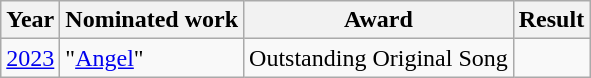<table class="wikitable">
<tr>
<th>Year</th>
<th>Nominated work</th>
<th>Award</th>
<th>Result</th>
</tr>
<tr>
<td><a href='#'>2023</a></td>
<td>"<a href='#'>Angel</a>"</td>
<td>Outstanding Original Song</td>
<td></td>
</tr>
</table>
